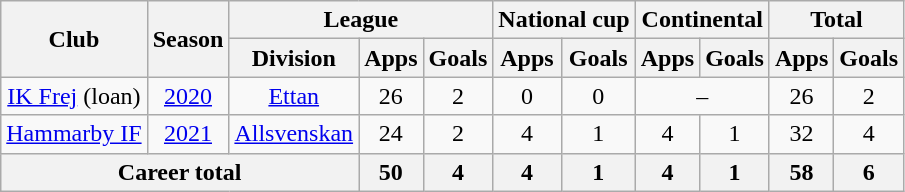<table class="wikitable" style="text-align:center">
<tr>
<th rowspan="2">Club</th>
<th rowspan="2">Season</th>
<th colspan="3">League</th>
<th colspan="2">National cup</th>
<th colspan="2">Continental</th>
<th colspan="2">Total</th>
</tr>
<tr>
<th>Division</th>
<th>Apps</th>
<th>Goals</th>
<th>Apps</th>
<th>Goals</th>
<th>Apps</th>
<th>Goals</th>
<th>Apps</th>
<th>Goals</th>
</tr>
<tr>
<td><a href='#'>IK Frej</a> (loan)</td>
<td><a href='#'>2020</a></td>
<td><a href='#'>Ettan</a></td>
<td>26</td>
<td>2</td>
<td>0</td>
<td>0</td>
<td colspan="2">–</td>
<td>26</td>
<td>2</td>
</tr>
<tr>
<td><a href='#'>Hammarby IF</a></td>
<td><a href='#'>2021</a></td>
<td><a href='#'>Allsvenskan</a></td>
<td>24</td>
<td>2</td>
<td>4</td>
<td>1</td>
<td>4</td>
<td>1</td>
<td>32</td>
<td>4</td>
</tr>
<tr>
<th colspan="3">Career total</th>
<th>50</th>
<th>4</th>
<th>4</th>
<th>1</th>
<th>4</th>
<th>1</th>
<th>58</th>
<th>6</th>
</tr>
</table>
